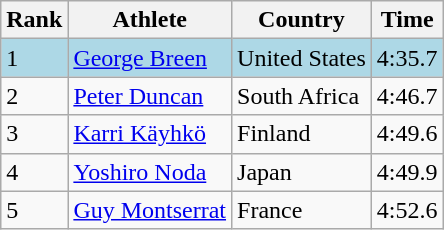<table class="wikitable">
<tr>
<th>Rank</th>
<th>Athlete</th>
<th>Country</th>
<th>Time</th>
</tr>
<tr bgcolor=lightblue>
<td>1</td>
<td><a href='#'>George Breen</a></td>
<td>United States</td>
<td>4:35.7</td>
</tr>
<tr>
<td>2</td>
<td><a href='#'>Peter Duncan</a></td>
<td>South Africa</td>
<td>4:46.7</td>
</tr>
<tr>
<td>3</td>
<td><a href='#'>Karri Käyhkö</a></td>
<td>Finland</td>
<td>4:49.6</td>
</tr>
<tr>
<td>4</td>
<td><a href='#'>Yoshiro Noda</a></td>
<td>Japan</td>
<td>4:49.9</td>
</tr>
<tr>
<td>5</td>
<td><a href='#'>Guy Montserrat</a></td>
<td>France</td>
<td>4:52.6</td>
</tr>
</table>
